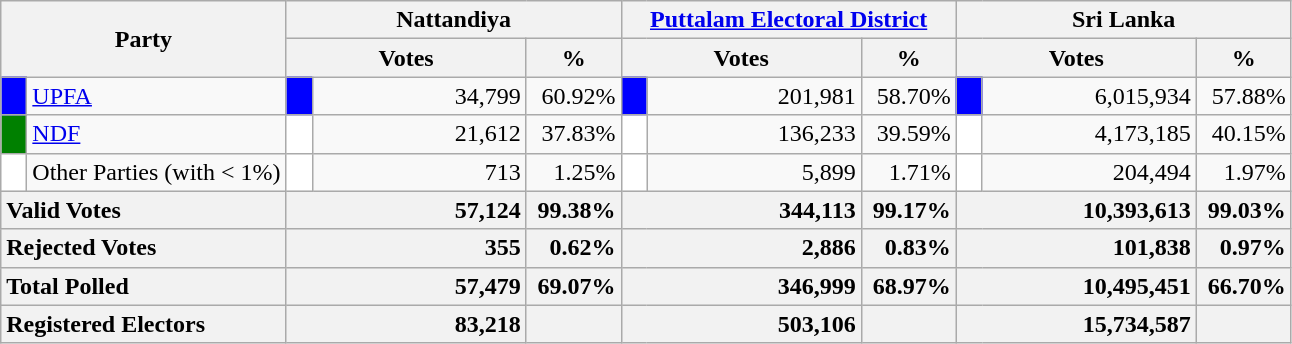<table class="wikitable">
<tr>
<th colspan="2" width="144px"rowspan="2">Party</th>
<th colspan="3" width="216px">Nattandiya</th>
<th colspan="3" width="216px"><a href='#'>Puttalam Electoral District</a></th>
<th colspan="3" width="216px">Sri Lanka</th>
</tr>
<tr>
<th colspan="2" width="144px">Votes</th>
<th>%</th>
<th colspan="2" width="144px">Votes</th>
<th>%</th>
<th colspan="2" width="144px">Votes</th>
<th>%</th>
</tr>
<tr>
<td style="background-color:blue;" width="10px"></td>
<td style="text-align:left;"><a href='#'>UPFA</a></td>
<td style="background-color:blue;" width="10px"></td>
<td style="text-align:right;">34,799</td>
<td style="text-align:right;">60.92%</td>
<td style="background-color:blue;" width="10px"></td>
<td style="text-align:right;">201,981</td>
<td style="text-align:right;">58.70%</td>
<td style="background-color:blue;" width="10px"></td>
<td style="text-align:right;">6,015,934</td>
<td style="text-align:right;">57.88%</td>
</tr>
<tr>
<td style="background-color:green;" width="10px"></td>
<td style="text-align:left;"><a href='#'>NDF</a></td>
<td style="background-color:white;" width="10px"></td>
<td style="text-align:right;">21,612</td>
<td style="text-align:right;">37.83%</td>
<td style="background-color:white;" width="10px"></td>
<td style="text-align:right;">136,233</td>
<td style="text-align:right;">39.59%</td>
<td style="background-color:white;" width="10px"></td>
<td style="text-align:right;">4,173,185</td>
<td style="text-align:right;">40.15%</td>
</tr>
<tr>
<td style="background-color:white;" width="10px"></td>
<td style="text-align:left;">Other Parties (with < 1%)</td>
<td style="background-color:white;" width="10px"></td>
<td style="text-align:right;">713</td>
<td style="text-align:right;">1.25%</td>
<td style="background-color:white;" width="10px"></td>
<td style="text-align:right;">5,899</td>
<td style="text-align:right;">1.71%</td>
<td style="background-color:white;" width="10px"></td>
<td style="text-align:right;">204,494</td>
<td style="text-align:right;">1.97%</td>
</tr>
<tr>
<th colspan="2" width="144px"style="text-align:left;">Valid Votes</th>
<th style="text-align:right;"colspan="2" width="144px">57,124</th>
<th style="text-align:right;">99.38%</th>
<th style="text-align:right;"colspan="2" width="144px">344,113</th>
<th style="text-align:right;">99.17%</th>
<th style="text-align:right;"colspan="2" width="144px">10,393,613</th>
<th style="text-align:right;">99.03%</th>
</tr>
<tr>
<th colspan="2" width="144px"style="text-align:left;">Rejected Votes</th>
<th style="text-align:right;"colspan="2" width="144px">355</th>
<th style="text-align:right;">0.62%</th>
<th style="text-align:right;"colspan="2" width="144px">2,886</th>
<th style="text-align:right;">0.83%</th>
<th style="text-align:right;"colspan="2" width="144px">101,838</th>
<th style="text-align:right;">0.97%</th>
</tr>
<tr>
<th colspan="2" width="144px"style="text-align:left;">Total Polled</th>
<th style="text-align:right;"colspan="2" width="144px">57,479</th>
<th style="text-align:right;">69.07%</th>
<th style="text-align:right;"colspan="2" width="144px">346,999</th>
<th style="text-align:right;">68.97%</th>
<th style="text-align:right;"colspan="2" width="144px">10,495,451</th>
<th style="text-align:right;">66.70%</th>
</tr>
<tr>
<th colspan="2" width="144px"style="text-align:left;">Registered Electors</th>
<th style="text-align:right;"colspan="2" width="144px">83,218</th>
<th></th>
<th style="text-align:right;"colspan="2" width="144px">503,106</th>
<th></th>
<th style="text-align:right;"colspan="2" width="144px">15,734,587</th>
<th></th>
</tr>
</table>
